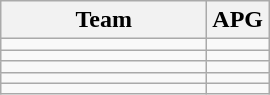<table class=wikitable>
<tr>
<th width=130>Team</th>
<th>APG</th>
</tr>
<tr>
<td></td>
<td></td>
</tr>
<tr>
<td></td>
<td></td>
</tr>
<tr>
<td></td>
<td></td>
</tr>
<tr>
<td></td>
<td></td>
</tr>
<tr>
<td></td>
<td></td>
</tr>
</table>
